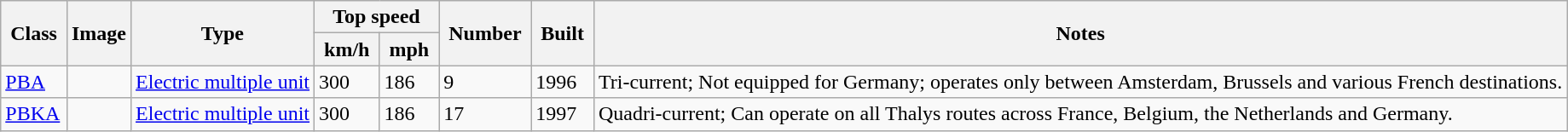<table class="wikitable">
<tr style="background:#f9f9f9;">
<th rowspan="2"> Class </th>
<th rowspan="2">Image</th>
<th rowspan="2"> Type </th>
<th colspan="2"> Top speed </th>
<th rowspan="2"> Number </th>
<th rowspan="2"> Built </th>
<th rowspan="2"> Notes </th>
</tr>
<tr style="background:#f9f9f9;">
<th> km/h </th>
<th> mph </th>
</tr>
<tr>
<td><a href='#'>PBA</a></td>
<td></td>
<td><a href='#'>Electric multiple unit</a></td>
<td>300</td>
<td>186</td>
<td>9</td>
<td>1996</td>
<td>Tri-current; Not equipped for Germany; operates only between Amsterdam, Brussels and various French destinations.</td>
</tr>
<tr>
<td><a href='#'>PBKA</a></td>
<td></td>
<td><a href='#'>Electric multiple unit</a></td>
<td>300</td>
<td>186</td>
<td>17</td>
<td>1997</td>
<td>Quadri-current; Can operate on all Thalys routes across France, Belgium, the Netherlands and Germany.</td>
</tr>
</table>
